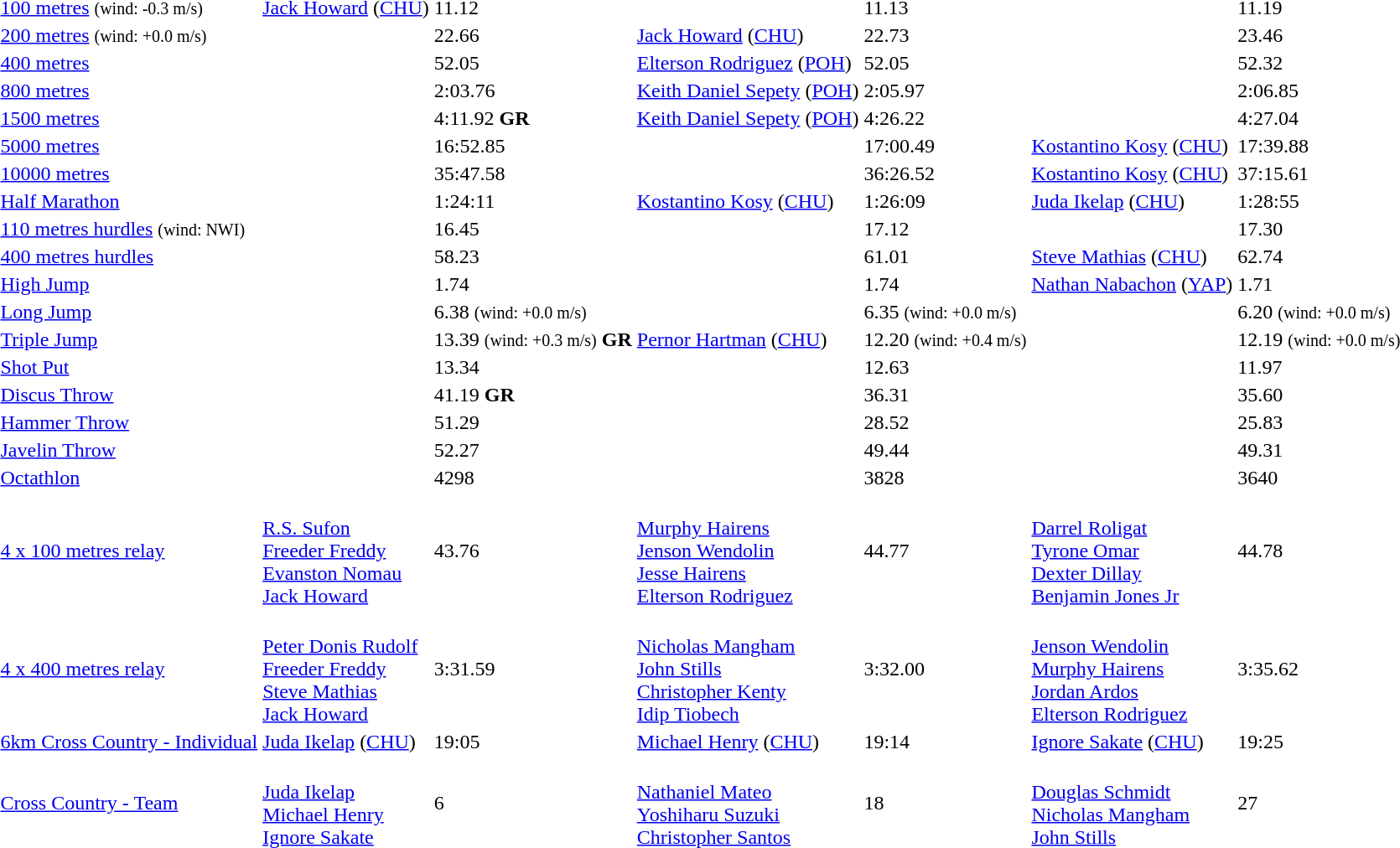<table>
<tr>
<td><a href='#'>100 metres</a> <small>(wind: -0.3 m/s)</small></td>
<td> <a href='#'>Jack Howard</a> (<a href='#'>CHU</a>)</td>
<td>11.12</td>
<td></td>
<td>11.13</td>
<td></td>
<td>11.19</td>
</tr>
<tr>
<td><a href='#'>200 metres</a> <small>(wind: +0.0 m/s)</small></td>
<td></td>
<td>22.66</td>
<td> <a href='#'>Jack Howard</a> (<a href='#'>CHU</a>)</td>
<td>22.73</td>
<td></td>
<td>23.46</td>
</tr>
<tr>
<td><a href='#'>400 metres</a></td>
<td></td>
<td>52.05</td>
<td> <a href='#'>Elterson Rodriguez</a> (<a href='#'>POH</a>)</td>
<td>52.05</td>
<td></td>
<td>52.32</td>
</tr>
<tr>
<td><a href='#'>800 metres</a></td>
<td></td>
<td>2:03.76</td>
<td> <a href='#'>Keith Daniel Sepety</a> (<a href='#'>POH</a>)</td>
<td>2:05.97</td>
<td></td>
<td>2:06.85</td>
</tr>
<tr>
<td><a href='#'>1500 metres</a></td>
<td></td>
<td>4:11.92 <strong>GR</strong></td>
<td> <a href='#'>Keith Daniel Sepety</a> (<a href='#'>POH</a>)</td>
<td>4:26.22</td>
<td></td>
<td>4:27.04</td>
</tr>
<tr>
<td><a href='#'>5000 metres</a></td>
<td></td>
<td>16:52.85</td>
<td></td>
<td>17:00.49</td>
<td> <a href='#'>Kostantino Kosy</a> (<a href='#'>CHU</a>)</td>
<td>17:39.88</td>
</tr>
<tr>
<td><a href='#'>10000 metres</a></td>
<td></td>
<td>35:47.58</td>
<td></td>
<td>36:26.52</td>
<td> <a href='#'>Kostantino Kosy</a> (<a href='#'>CHU</a>)</td>
<td>37:15.61</td>
</tr>
<tr>
<td><a href='#'>Half Marathon</a></td>
<td></td>
<td>1:24:11</td>
<td> <a href='#'>Kostantino Kosy</a> (<a href='#'>CHU</a>)</td>
<td>1:26:09</td>
<td> <a href='#'>Juda Ikelap</a> (<a href='#'>CHU</a>)</td>
<td>1:28:55</td>
</tr>
<tr>
<td><a href='#'>110 metres hurdles</a> <small>(wind: NWI)</small></td>
<td></td>
<td>16.45</td>
<td></td>
<td>17.12</td>
<td></td>
<td>17.30</td>
</tr>
<tr>
<td><a href='#'>400 metres hurdles</a></td>
<td></td>
<td>58.23</td>
<td></td>
<td>61.01</td>
<td> <a href='#'>Steve Mathias</a> (<a href='#'>CHU</a>)</td>
<td>62.74</td>
</tr>
<tr>
<td><a href='#'>High Jump</a></td>
<td></td>
<td>1.74</td>
<td></td>
<td>1.74</td>
<td> <a href='#'>Nathan Nabachon</a> (<a href='#'>YAP</a>)</td>
<td>1.71</td>
</tr>
<tr>
<td><a href='#'>Long Jump</a></td>
<td></td>
<td>6.38 <small>(wind: +0.0 m/s)</small></td>
<td></td>
<td>6.35 <small>(wind: +0.0 m/s)</small></td>
<td></td>
<td>6.20 <small>(wind: +0.0 m/s)</small></td>
</tr>
<tr>
<td><a href='#'>Triple Jump</a></td>
<td></td>
<td>13.39  <small>(wind: +0.3 m/s)</small> <strong>GR</strong></td>
<td> <a href='#'>Pernor Hartman</a> (<a href='#'>CHU</a>)</td>
<td>12.20  <small>(wind: +0.4 m/s)</small></td>
<td></td>
<td>12.19  <small>(wind: +0.0 m/s)</small></td>
</tr>
<tr>
<td><a href='#'>Shot Put</a></td>
<td></td>
<td>13.34</td>
<td></td>
<td>12.63</td>
<td></td>
<td>11.97</td>
</tr>
<tr>
<td><a href='#'>Discus Throw</a></td>
<td></td>
<td>41.19 <strong>GR</strong></td>
<td></td>
<td>36.31</td>
<td></td>
<td>35.60</td>
</tr>
<tr>
<td><a href='#'>Hammer Throw</a></td>
<td></td>
<td>51.29</td>
<td></td>
<td>28.52</td>
<td></td>
<td>25.83</td>
</tr>
<tr>
<td><a href='#'>Javelin Throw</a></td>
<td></td>
<td>52.27</td>
<td></td>
<td>49.44</td>
<td></td>
<td>49.31</td>
</tr>
<tr>
<td><a href='#'>Octathlon</a></td>
<td></td>
<td>4298</td>
<td></td>
<td>3828</td>
<td></td>
<td>3640</td>
</tr>
<tr>
<td><a href='#'>4 x 100 metres relay</a></td>
<td> <br> <a href='#'>R.S. Sufon</a> <br> <a href='#'>Freeder Freddy</a> <br> <a href='#'>Evanston Nomau</a> <br> <a href='#'>Jack Howard</a></td>
<td>43.76</td>
<td> <br> <a href='#'>Murphy Hairens</a> <br> <a href='#'>Jenson Wendolin</a> <br> <a href='#'>Jesse Hairens</a> <br> <a href='#'>Elterson Rodriguez</a></td>
<td>44.77</td>
<td>  <br> <a href='#'>Darrel Roligat</a> <br> <a href='#'>Tyrone Omar</a> <br> <a href='#'>Dexter Dillay</a> <br> <a href='#'>Benjamin Jones Jr</a></td>
<td>44.78</td>
</tr>
<tr>
<td><a href='#'>4 x 400 metres relay</a></td>
<td> <br> <a href='#'>Peter Donis Rudolf</a> <br> <a href='#'>Freeder Freddy</a> <br> <a href='#'>Steve Mathias</a> <br> <a href='#'>Jack Howard</a></td>
<td>3:31.59</td>
<td> <br> <a href='#'>Nicholas Mangham</a> <br> <a href='#'>John Stills</a> <br> <a href='#'>Christopher Kenty</a> <br> <a href='#'>Idip Tiobech</a></td>
<td>3:32.00</td>
<td> <br> <a href='#'>Jenson Wendolin</a> <br> <a href='#'>Murphy Hairens</a> <br> <a href='#'>Jordan Ardos</a> <br> <a href='#'>Elterson Rodriguez</a></td>
<td>3:35.62</td>
</tr>
<tr>
<td><a href='#'>6km Cross Country - Individual</a></td>
<td> <a href='#'>Juda Ikelap</a> (<a href='#'>CHU</a>)</td>
<td>19:05</td>
<td> <a href='#'>Michael Henry</a> (<a href='#'>CHU</a>)</td>
<td>19:14</td>
<td> <a href='#'>Ignore Sakate</a> (<a href='#'>CHU</a>)</td>
<td>19:25</td>
</tr>
<tr>
<td><a href='#'>Cross Country - Team</a></td>
<td>  <br> <a href='#'>Juda Ikelap</a> <br> <a href='#'>Michael Henry</a> <br> <a href='#'>Ignore Sakate</a></td>
<td>6</td>
<td> <br> <a href='#'>Nathaniel Mateo</a> <br> <a href='#'>Yoshiharu Suzuki</a> <br> <a href='#'>Christopher Santos</a></td>
<td>18</td>
<td> <br> <a href='#'>Douglas Schmidt</a> <br> <a href='#'>Nicholas Mangham</a> <br> <a href='#'>John Stills</a></td>
<td>27</td>
</tr>
</table>
